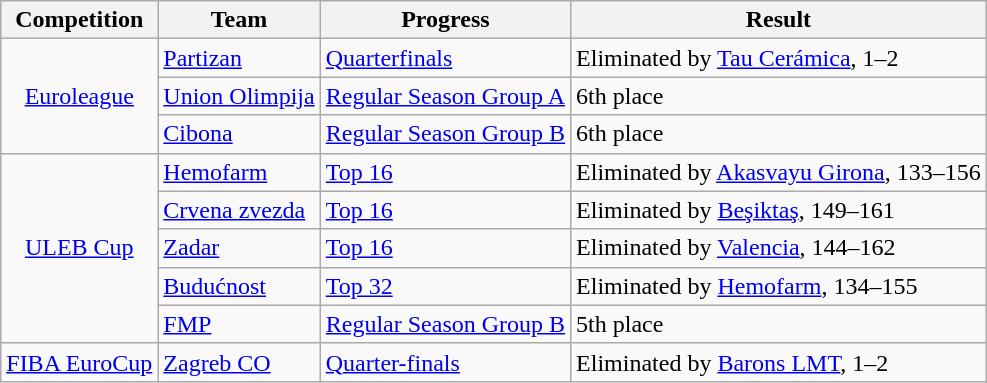<table class="wikitable">
<tr>
<th>Competition</th>
<th>Team</th>
<th>Progress</th>
<th>Result</th>
</tr>
<tr>
<td rowspan="3" align="center"><a href='#'>Euroleague</a></td>
<td> <a href='#'>Partizan</a></td>
<td><a href='#'>Quarterfinals</a></td>
<td>Eliminated by  <a href='#'>Tau Cerámica</a>,  1–2</td>
</tr>
<tr>
<td> <a href='#'>Union Olimpija</a></td>
<td><a href='#'>Regular Season Group A</a></td>
<td>6th place</td>
</tr>
<tr>
<td> <a href='#'>Cibona</a></td>
<td><a href='#'>Regular Season Group B</a></td>
<td>6th place</td>
</tr>
<tr>
<td rowspan="5" align="center"><a href='#'>ULEB Cup</a></td>
<td> <a href='#'>Hemofarm</a></td>
<td><a href='#'>Top 16</a></td>
<td>Eliminated by  <a href='#'>Akasvayu Girona</a>, 133–156</td>
</tr>
<tr>
<td> <a href='#'>Crvena zvezda</a></td>
<td><a href='#'>Top 16</a></td>
<td>Eliminated by  <a href='#'>Beşiktaş</a>, 149–161</td>
</tr>
<tr>
<td> <a href='#'>Zadar</a></td>
<td><a href='#'>Top 16</a></td>
<td>Eliminated by  <a href='#'>Valencia</a>, 144–162</td>
</tr>
<tr>
<td> <a href='#'>Budućnost</a></td>
<td><a href='#'>Top 32</a></td>
<td>Eliminated by  <a href='#'>Hemofarm</a>, 134–155</td>
</tr>
<tr>
<td> <a href='#'>FMP</a></td>
<td><a href='#'>Regular Season Group B</a></td>
<td>5th place</td>
</tr>
<tr>
<td rowspan="1" align="center"><a href='#'>FIBA EuroCup</a></td>
<td> <a href='#'>Zagreb CO</a></td>
<td><a href='#'>Quarter-finals</a></td>
<td>Eliminated by  <a href='#'>Barons LMT</a>, 1–2</td>
</tr>
</table>
